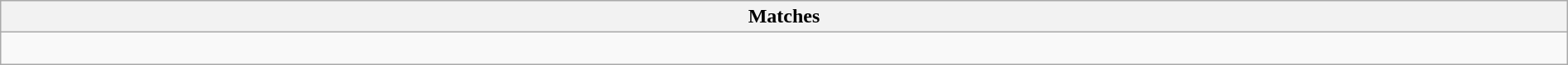<table class="wikitable collapsible collapsed" style="width:100%;">
<tr>
<th>Matches</th>
</tr>
<tr>
<td><br></td>
</tr>
</table>
